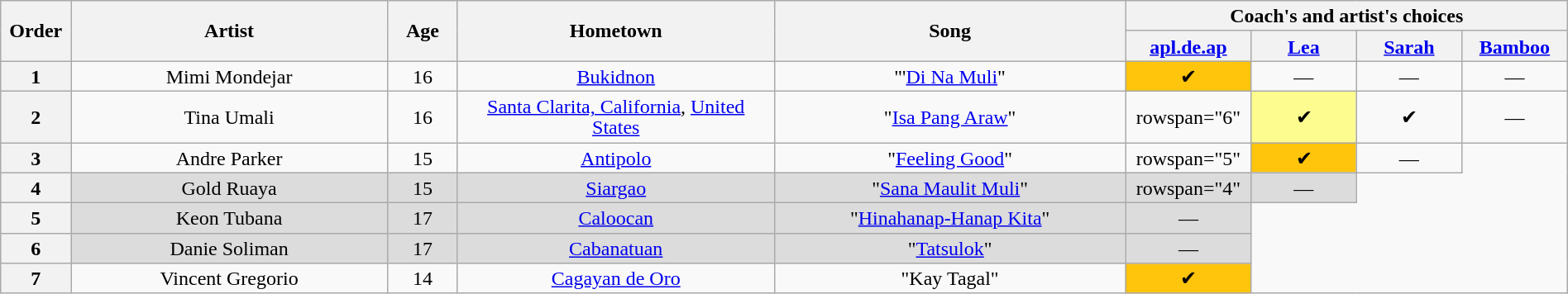<table class="wikitable" style="text-align:center; line-height:17px; width:100%;">
<tr>
<th rowspan="2" scope="col" style="width:04%;">Order</th>
<th rowspan="2" scope="col" style="width:18%;">Artist</th>
<th rowspan="2" scope="col" style="width:04%;">Age</th>
<th rowspan="2" scope="col" style="width:18%;">Hometown</th>
<th rowspan="2" scope="col" style="width:20%;">Song</th>
<th colspan="4" scope="col" style="width:24%;">Coach's and artist's choices</th>
</tr>
<tr>
<th style="width:06%;"><a href='#'>apl.de.ap</a></th>
<th style="width:06%;"><a href='#'>Lea</a></th>
<th style="width:06%;"><a href='#'>Sarah</a></th>
<th style="width:06%;"><a href='#'>Bamboo</a></th>
</tr>
<tr>
<th>1</th>
<td>Mimi Mondejar</td>
<td>16</td>
<td><a href='#'>Bukidnon</a></td>
<td>"'<a href='#'>Di Na Muli</a>"</td>
<td style="background:#ffc40c;">✔</td>
<td>—</td>
<td>—</td>
<td>—</td>
</tr>
<tr>
<th>2</th>
<td>Tina Umali</td>
<td>16</td>
<td><a href='#'>Santa Clarita, California</a>, <a href='#'>United States</a></td>
<td>"<a href='#'>Isa Pang Araw</a>"</td>
<td>rowspan="6" </td>
<td style="background:#fdfc8f;">✔</td>
<td>✔</td>
<td>—</td>
</tr>
<tr>
<th>3</th>
<td>Andre Parker</td>
<td>15</td>
<td><a href='#'>Antipolo</a></td>
<td>"<a href='#'>Feeling Good</a>"</td>
<td>rowspan="5" </td>
<td style="background:#ffc40c;">✔</td>
<td>—</td>
</tr>
<tr bgcolor=#dcdcdc>
<th>4</th>
<td>Gold Ruaya</td>
<td>15</td>
<td><a href='#'>Siargao</a></td>
<td>"<a href='#'>Sana Maulit Muli</a>"</td>
<td>rowspan="4" </td>
<td>—</td>
</tr>
<tr bgcolor=#dcdcdc>
<th>5</th>
<td>Keon Tubana</td>
<td>17</td>
<td><a href='#'>Caloocan</a></td>
<td>"<a href='#'>Hinahanap-Hanap Kita</a>"</td>
<td>—</td>
</tr>
<tr bgcolor=#dcdcdc>
<th>6</th>
<td>Danie Soliman</td>
<td>17</td>
<td><a href='#'>Cabanatuan</a></td>
<td>"<a href='#'>Tatsulok</a>"</td>
<td>—</td>
</tr>
<tr>
<th>7</th>
<td>Vincent Gregorio</td>
<td>14</td>
<td><a href='#'>Cagayan de Oro</a></td>
<td>"Kay Tagal"</td>
<td style="background:#ffc40c;">✔</td>
</tr>
</table>
